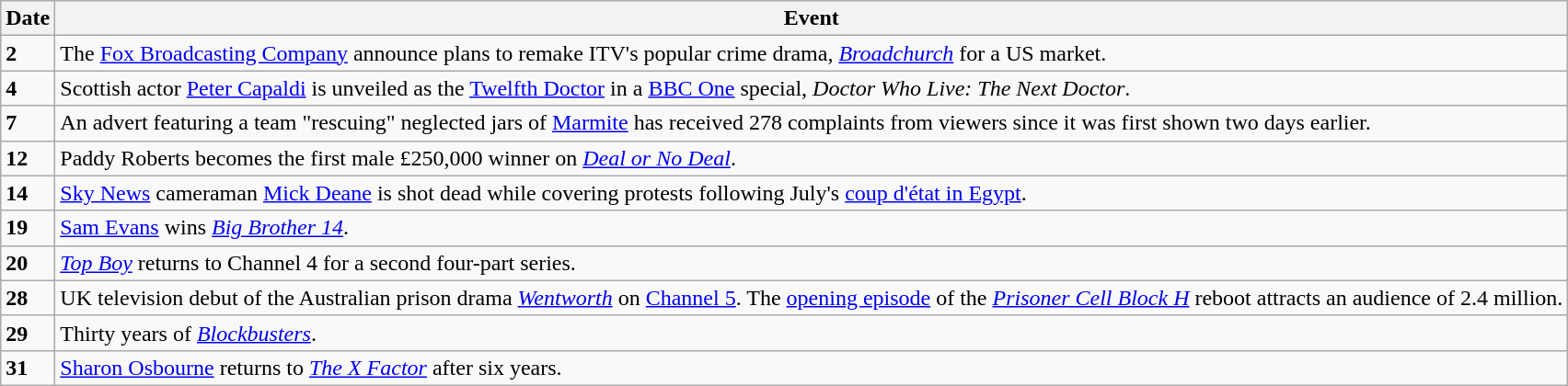<table class="wikitable">
<tr>
<th>Date</th>
<th>Event</th>
</tr>
<tr>
<td><strong>2</strong></td>
<td>The <a href='#'>Fox Broadcasting Company</a> announce plans to remake ITV's popular crime drama, <em><a href='#'>Broadchurch</a></em> for a US market.</td>
</tr>
<tr>
<td><strong>4</strong></td>
<td>Scottish actor <a href='#'>Peter Capaldi</a> is unveiled as the <a href='#'>Twelfth Doctor</a> in a <a href='#'>BBC One</a> special, <em>Doctor Who Live: The Next Doctor</em>.</td>
</tr>
<tr>
<td><strong>7</strong></td>
<td>An advert featuring a team "rescuing" neglected jars of <a href='#'>Marmite</a> has received 278 complaints from viewers since it was first shown two days earlier.</td>
</tr>
<tr>
<td><strong>12</strong></td>
<td>Paddy Roberts becomes the first male £250,000 winner on <em><a href='#'>Deal or No Deal</a></em>.</td>
</tr>
<tr>
<td><strong>14</strong></td>
<td><a href='#'>Sky News</a> cameraman <a href='#'>Mick Deane</a> is shot dead while covering protests following July's <a href='#'>coup d'état in Egypt</a>.</td>
</tr>
<tr>
<td><strong>19</strong></td>
<td><a href='#'>Sam Evans</a> wins <em><a href='#'>Big Brother 14</a></em>.</td>
</tr>
<tr>
<td><strong>20</strong></td>
<td><em><a href='#'>Top Boy</a></em> returns to Channel 4 for a second four-part series.</td>
</tr>
<tr>
<td><strong>28</strong></td>
<td>UK television debut of the Australian prison drama <em><a href='#'>Wentworth</a></em> on <a href='#'>Channel 5</a>. The <a href='#'>opening episode</a> of the <em><a href='#'>Prisoner Cell Block H</a></em> reboot attracts an audience of 2.4 million.</td>
</tr>
<tr>
<td><strong>29</strong></td>
<td>Thirty years of <em><a href='#'>Blockbusters</a></em>.</td>
</tr>
<tr>
<td><strong>31</strong></td>
<td><a href='#'>Sharon Osbourne</a> returns to <em><a href='#'>The X Factor</a></em> after six years.</td>
</tr>
</table>
